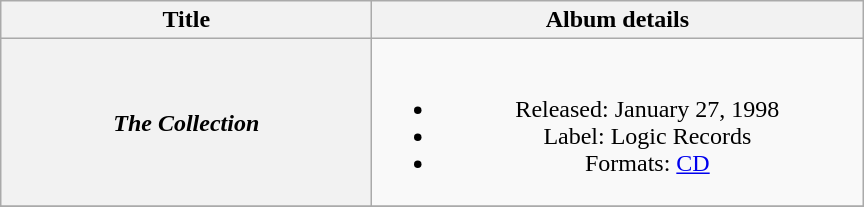<table class="wikitable plainrowheaders" style="text-align:center;" border="1">
<tr>
<th scope="col" rowspan="1" style="width:15em;">Title</th>
<th scope="col" rowspan="1" style="width:20em;">Album details</th>
</tr>
<tr>
<th scope="row"><em>The Collection</em></th>
<td><br><ul><li>Released: January 27, 1998</li><li>Label: Logic Records</li><li>Formats: <a href='#'>CD</a></li></ul></td>
</tr>
<tr>
</tr>
</table>
